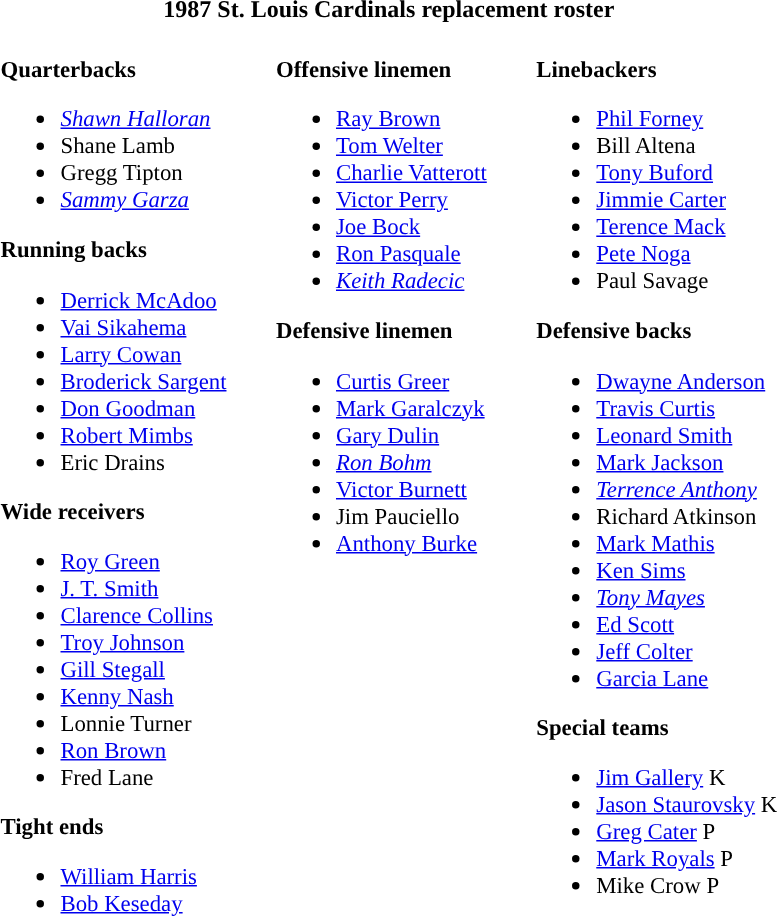<table class="toccolours" style="text-align: left;">
<tr>
<th colspan="7" style="text-align:center; ">1987 St. Louis Cardinals replacement roster</th>
</tr>
<tr>
<td style="font-size: 95%;" valign="top"><br><strong>Quarterbacks</strong><ul><li> <em><a href='#'>Shawn Halloran</a></em></li><li> Shane Lamb</li><li> Gregg Tipton</li><li> <em><a href='#'>Sammy Garza</a></em></li></ul><strong>Running backs</strong><ul><li> <a href='#'>Derrick McAdoo</a></li><li> <a href='#'>Vai Sikahema</a></li><li> <a href='#'>Larry Cowan</a></li><li> <a href='#'>Broderick Sargent</a></li><li> <a href='#'>Don Goodman</a></li><li> <a href='#'>Robert Mimbs</a></li><li> Eric Drains</li></ul><strong>Wide receivers</strong><ul><li> <a href='#'>Roy Green</a></li><li> <a href='#'>J. T. Smith</a></li><li> <a href='#'>Clarence Collins</a></li><li> <a href='#'>Troy Johnson</a></li><li> <a href='#'>Gill Stegall</a></li><li> <a href='#'>Kenny Nash</a></li><li> Lonnie Turner</li><li> <a href='#'>Ron Brown</a></li><li> Fred Lane</li></ul><strong>Tight ends</strong><ul><li> <a href='#'>William Harris</a></li><li> <a href='#'>Bob Keseday</a></li></ul></td>
<td style="width: 25px;"></td>
<td style="font-size: 95%;" valign="top"><br><strong>Offensive linemen</strong><ul><li> <a href='#'>Ray Brown</a></li><li> <a href='#'>Tom Welter</a></li><li> <a href='#'>Charlie Vatterott</a></li><li> <a href='#'>Victor Perry</a></li><li> <a href='#'>Joe Bock</a></li><li> <a href='#'>Ron Pasquale</a></li><li> <em><a href='#'>Keith Radecic</a></em></li></ul><strong>Defensive linemen</strong><ul><li> <a href='#'>Curtis Greer</a></li><li> <a href='#'>Mark Garalczyk</a></li><li> <a href='#'>Gary Dulin</a></li><li> <em><a href='#'>Ron Bohm</a></em></li><li> <a href='#'>Victor Burnett</a></li><li> Jim Pauciello</li><li> <a href='#'>Anthony Burke</a></li></ul></td>
<td style="width: 25px;"></td>
<td style="font-size: 95%;" valign="top"><br><strong>Linebackers</strong><ul><li> <a href='#'>Phil Forney</a></li><li> Bill Altena</li><li> <a href='#'>Tony Buford</a></li><li> <a href='#'>Jimmie Carter</a></li><li> <a href='#'>Terence Mack</a></li><li> <a href='#'>Pete Noga</a></li><li> Paul Savage</li></ul><strong>Defensive backs</strong><ul><li> <a href='#'>Dwayne Anderson</a></li><li> <a href='#'>Travis Curtis</a></li><li> <a href='#'>Leonard Smith</a></li><li> <a href='#'>Mark Jackson</a></li><li> <em><a href='#'>Terrence Anthony</a></em></li><li> Richard Atkinson</li><li> <a href='#'>Mark Mathis</a></li><li> <a href='#'>Ken Sims</a></li><li> <em><a href='#'>Tony Mayes</a></em></li><li> <a href='#'>Ed Scott</a></li><li> <a href='#'>Jeff Colter</a></li><li> <a href='#'>Garcia Lane</a></li></ul><strong>Special teams</strong><ul><li> <a href='#'>Jim Gallery</a> K</li><li> <a href='#'>Jason Staurovsky</a> K</li><li> <a href='#'>Greg Cater</a> P</li><li> <a href='#'>Mark Royals</a> P</li><li> Mike Crow P</li></ul></td>
</tr>
<tr>
</tr>
</table>
